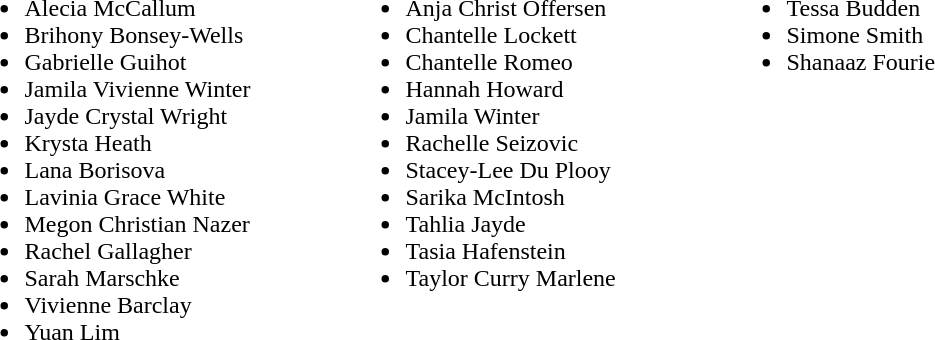<table>
<tr>
<td width=250px><strong></strong></td>
<td width=250px><strong></strong></td>
<td width=250px><strong></strong></td>
</tr>
<tr style="vertical-align: top;"|>
<td><br><ul><li>Alecia McCallum</li><li>Brihony Bonsey-Wells</li><li>Gabrielle Guihot</li><li>Jamila Vivienne Winter</li><li>Jayde Crystal Wright</li><li>Krysta Heath</li><li>Lana Borisova</li><li>Lavinia Grace White</li><li>Megon Christian Nazer</li><li>Rachel Gallagher</li><li>Sarah Marschke</li><li>Vivienne Barclay</li><li>Yuan Lim</li></ul></td>
<td><br><ul><li>Anja Christ Offersen</li><li>Chantelle Lockett</li><li>Chantelle Romeo</li><li>Hannah Howard</li><li>Jamila Winter</li><li>Rachelle Seizovic</li><li>Stacey-Lee Du Plooy</li><li>Sarika McIntosh</li><li>Tahlia Jayde</li><li>Tasia Hafenstein</li><li>Taylor Curry Marlene</li></ul></td>
<td><br><ul><li>Tessa Budden</li><li>Simone Smith</li><li>Shanaaz Fourie</li></ul></td>
</tr>
</table>
